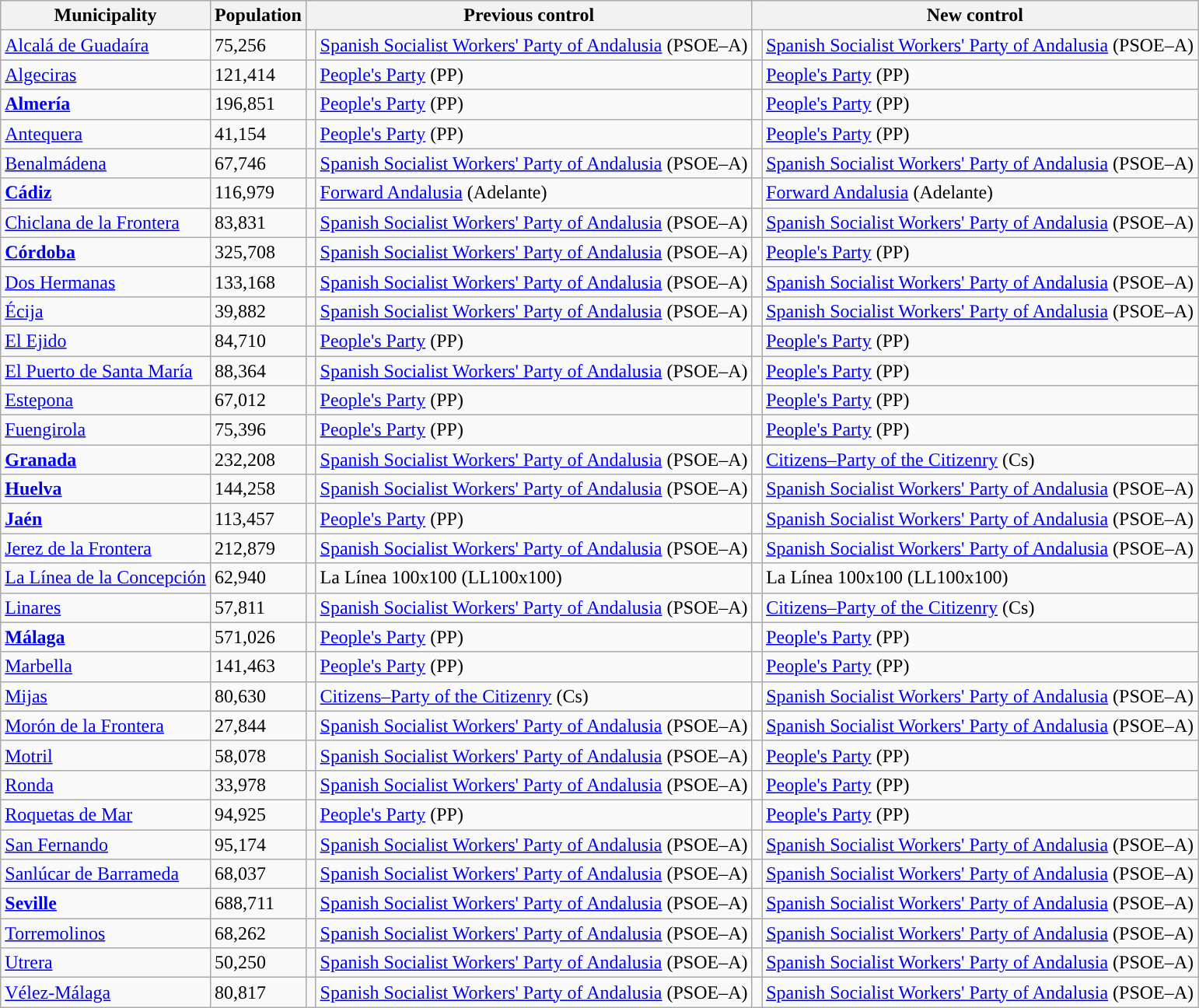<table class="wikitable sortable">
<tr>
<th>Municipality</th>
<th>Population</th>
<th colspan="2" style="width:375px;">Previous control</th>
<th colspan="2" style="width:375px;">New control</th>
</tr>
<tr>
<td><a href='#'>Alcalá de Guadaíra</a></td>
<td>75,256</td>
<td width="1" style="color:inherit;background:"></td>
<td><a href='#'>Spanish Socialist Workers' Party of Andalusia</a> (PSOE–A)</td>
<td width="1" style="color:inherit;background:"></td>
<td><a href='#'>Spanish Socialist Workers' Party of Andalusia</a> (PSOE–A)</td>
</tr>
<tr>
<td><a href='#'>Algeciras</a></td>
<td>121,414</td>
<td style="color:inherit;background:"></td>
<td><a href='#'>People's Party</a> (PP)</td>
<td style="color:inherit;background:"></td>
<td><a href='#'>People's Party</a> (PP)</td>
</tr>
<tr>
<td><strong><a href='#'>Almería</a></strong></td>
<td>196,851</td>
<td style="color:inherit;background:"></td>
<td><a href='#'>People's Party</a> (PP)</td>
<td style="color:inherit;background:"></td>
<td><a href='#'>People's Party</a> (PP)</td>
</tr>
<tr>
<td><a href='#'>Antequera</a></td>
<td>41,154</td>
<td style="color:inherit;background:"></td>
<td><a href='#'>People's Party</a> (PP)</td>
<td style="color:inherit;background:"></td>
<td><a href='#'>People's Party</a> (PP)</td>
</tr>
<tr>
<td><a href='#'>Benalmádena</a></td>
<td>67,746</td>
<td style="color:inherit;background:"></td>
<td><a href='#'>Spanish Socialist Workers' Party of Andalusia</a> (PSOE–A)</td>
<td style="color:inherit;background:"></td>
<td><a href='#'>Spanish Socialist Workers' Party of Andalusia</a> (PSOE–A)</td>
</tr>
<tr>
<td><strong><a href='#'>Cádiz</a></strong></td>
<td>116,979</td>
<td style="color:inherit;background:"></td>
<td><a href='#'>Forward Andalusia</a> (Adelante)</td>
<td style="color:inherit;background:"></td>
<td><a href='#'>Forward Andalusia</a> (Adelante)</td>
</tr>
<tr>
<td><a href='#'>Chiclana de la Frontera</a></td>
<td>83,831</td>
<td style="color:inherit;background:"></td>
<td><a href='#'>Spanish Socialist Workers' Party of Andalusia</a> (PSOE–A)</td>
<td style="color:inherit;background:"></td>
<td><a href='#'>Spanish Socialist Workers' Party of Andalusia</a> (PSOE–A)</td>
</tr>
<tr>
<td><strong><a href='#'>Córdoba</a></strong></td>
<td>325,708</td>
<td style="color:inherit;background:"></td>
<td><a href='#'>Spanish Socialist Workers' Party of Andalusia</a> (PSOE–A)</td>
<td style="color:inherit;background:"></td>
<td><a href='#'>People's Party</a> (PP)</td>
</tr>
<tr>
<td><a href='#'>Dos Hermanas</a></td>
<td>133,168</td>
<td style="color:inherit;background:"></td>
<td><a href='#'>Spanish Socialist Workers' Party of Andalusia</a> (PSOE–A)</td>
<td style="color:inherit;background:"></td>
<td><a href='#'>Spanish Socialist Workers' Party of Andalusia</a> (PSOE–A)</td>
</tr>
<tr>
<td><a href='#'>Écija</a></td>
<td>39,882</td>
<td style="color:inherit;background:"></td>
<td><a href='#'>Spanish Socialist Workers' Party of Andalusia</a> (PSOE–A)</td>
<td style="color:inherit;background:"></td>
<td><a href='#'>Spanish Socialist Workers' Party of Andalusia</a> (PSOE–A)</td>
</tr>
<tr>
<td><a href='#'>El Ejido</a></td>
<td>84,710</td>
<td style="color:inherit;background:"></td>
<td><a href='#'>People's Party</a> (PP)</td>
<td style="color:inherit;background:"></td>
<td><a href='#'>People's Party</a> (PP)</td>
</tr>
<tr>
<td><a href='#'>El Puerto de Santa María</a></td>
<td>88,364</td>
<td style="color:inherit;background:"></td>
<td><a href='#'>Spanish Socialist Workers' Party of Andalusia</a> (PSOE–A)</td>
<td style="color:inherit;background:"></td>
<td><a href='#'>People's Party</a> (PP)</td>
</tr>
<tr>
<td><a href='#'>Estepona</a></td>
<td>67,012</td>
<td style="color:inherit;background:"></td>
<td><a href='#'>People's Party</a> (PP)</td>
<td style="color:inherit;background:"></td>
<td><a href='#'>People's Party</a> (PP)</td>
</tr>
<tr>
<td><a href='#'>Fuengirola</a></td>
<td>75,396</td>
<td style="color:inherit;background:"></td>
<td><a href='#'>People's Party</a> (PP)</td>
<td style="color:inherit;background:"></td>
<td><a href='#'>People's Party</a> (PP)</td>
</tr>
<tr>
<td><strong><a href='#'>Granada</a></strong></td>
<td>232,208</td>
<td style="color:inherit;background:"></td>
<td><a href='#'>Spanish Socialist Workers' Party of Andalusia</a> (PSOE–A)</td>
<td style="color:inherit;background:"></td>
<td><a href='#'>Citizens–Party of the Citizenry</a> (Cs) </td>
</tr>
<tr>
<td><strong><a href='#'>Huelva</a></strong></td>
<td>144,258</td>
<td style="color:inherit;background:"></td>
<td><a href='#'>Spanish Socialist Workers' Party of Andalusia</a> (PSOE–A)</td>
<td style="color:inherit;background:"></td>
<td><a href='#'>Spanish Socialist Workers' Party of Andalusia</a> (PSOE–A)</td>
</tr>
<tr>
<td><strong><a href='#'>Jaén</a></strong></td>
<td>113,457</td>
<td style="color:inherit;background:"></td>
<td><a href='#'>People's Party</a> (PP)</td>
<td style="color:inherit;background:"></td>
<td><a href='#'>Spanish Socialist Workers' Party of Andalusia</a> (PSOE–A)</td>
</tr>
<tr>
<td><a href='#'>Jerez de la Frontera</a></td>
<td>212,879</td>
<td style="color:inherit;background:"></td>
<td><a href='#'>Spanish Socialist Workers' Party of Andalusia</a> (PSOE–A)</td>
<td style="color:inherit;background:"></td>
<td><a href='#'>Spanish Socialist Workers' Party of Andalusia</a> (PSOE–A)</td>
</tr>
<tr>
<td><a href='#'>La Línea de la Concepción</a></td>
<td>62,940</td>
<td style="color:inherit;background:"></td>
<td>La Línea 100x100 (LL100x100)</td>
<td style="color:inherit;background:"></td>
<td>La Línea 100x100 (LL100x100)</td>
</tr>
<tr>
<td><a href='#'>Linares</a></td>
<td>57,811</td>
<td style="color:inherit;background:"></td>
<td><a href='#'>Spanish Socialist Workers' Party of Andalusia</a> (PSOE–A)</td>
<td style="color:inherit;background:"></td>
<td><a href='#'>Citizens–Party of the Citizenry</a> (Cs) </td>
</tr>
<tr>
<td><strong><a href='#'>Málaga</a></strong></td>
<td>571,026</td>
<td style="color:inherit;background:"></td>
<td><a href='#'>People's Party</a> (PP)</td>
<td style="color:inherit;background:"></td>
<td><a href='#'>People's Party</a> (PP)</td>
</tr>
<tr>
<td><a href='#'>Marbella</a></td>
<td>141,463</td>
<td style="color:inherit;background:"></td>
<td><a href='#'>People's Party</a> (PP)</td>
<td style="color:inherit;background:"></td>
<td><a href='#'>People's Party</a> (PP)</td>
</tr>
<tr>
<td><a href='#'>Mijas</a></td>
<td>80,630</td>
<td style="color:inherit;background:"></td>
<td><a href='#'>Citizens–Party of the Citizenry</a> (Cs)</td>
<td style="color:inherit;background:"></td>
<td><a href='#'>Spanish Socialist Workers' Party of Andalusia</a> (PSOE–A)</td>
</tr>
<tr>
<td><a href='#'>Morón de la Frontera</a></td>
<td>27,844</td>
<td style="color:inherit;background:"></td>
<td><a href='#'>Spanish Socialist Workers' Party of Andalusia</a> (PSOE–A)</td>
<td style="color:inherit;background:"></td>
<td><a href='#'>Spanish Socialist Workers' Party of Andalusia</a> (PSOE–A)</td>
</tr>
<tr>
<td><a href='#'>Motril</a></td>
<td>58,078</td>
<td style="color:inherit;background:"></td>
<td><a href='#'>Spanish Socialist Workers' Party of Andalusia</a> (PSOE–A)</td>
<td style="color:inherit;background:"></td>
<td><a href='#'>People's Party</a> (PP)</td>
</tr>
<tr>
<td><a href='#'>Ronda</a></td>
<td>33,978</td>
<td style="color:inherit;background:"></td>
<td><a href='#'>Spanish Socialist Workers' Party of Andalusia</a> (PSOE–A)</td>
<td style="color:inherit;background:"></td>
<td><a href='#'>People's Party</a> (PP)</td>
</tr>
<tr>
<td><a href='#'>Roquetas de Mar</a></td>
<td>94,925</td>
<td style="color:inherit;background:"></td>
<td><a href='#'>People's Party</a> (PP)</td>
<td style="color:inherit;background:"></td>
<td><a href='#'>People's Party</a> (PP)</td>
</tr>
<tr>
<td><a href='#'>San Fernando</a></td>
<td>95,174</td>
<td style="color:inherit;background:"></td>
<td><a href='#'>Spanish Socialist Workers' Party of Andalusia</a> (PSOE–A)</td>
<td style="color:inherit;background:"></td>
<td><a href='#'>Spanish Socialist Workers' Party of Andalusia</a> (PSOE–A)</td>
</tr>
<tr>
<td><a href='#'>Sanlúcar de Barrameda</a></td>
<td>68,037</td>
<td style="color:inherit;background:"></td>
<td><a href='#'>Spanish Socialist Workers' Party of Andalusia</a> (PSOE–A)</td>
<td style="color:inherit;background:"></td>
<td><a href='#'>Spanish Socialist Workers' Party of Andalusia</a> (PSOE–A)</td>
</tr>
<tr>
<td><strong><a href='#'>Seville</a></strong></td>
<td>688,711</td>
<td style="color:inherit;background:"></td>
<td><a href='#'>Spanish Socialist Workers' Party of Andalusia</a> (PSOE–A)</td>
<td style="color:inherit;background:"></td>
<td><a href='#'>Spanish Socialist Workers' Party of Andalusia</a> (PSOE–A)</td>
</tr>
<tr>
<td><a href='#'>Torremolinos</a></td>
<td>68,262</td>
<td style="color:inherit;background:"></td>
<td><a href='#'>Spanish Socialist Workers' Party of Andalusia</a> (PSOE–A)</td>
<td style="color:inherit;background:"></td>
<td><a href='#'>Spanish Socialist Workers' Party of Andalusia</a> (PSOE–A) </td>
</tr>
<tr>
<td><a href='#'>Utrera</a></td>
<td>50,250</td>
<td style="color:inherit;background:"></td>
<td><a href='#'>Spanish Socialist Workers' Party of Andalusia</a> (PSOE–A)</td>
<td style="color:inherit;background:"></td>
<td><a href='#'>Spanish Socialist Workers' Party of Andalusia</a> (PSOE–A)</td>
</tr>
<tr>
<td><a href='#'>Vélez-Málaga</a></td>
<td>80,817</td>
<td style="color:inherit;background:"></td>
<td><a href='#'>Spanish Socialist Workers' Party of Andalusia</a> (PSOE–A)</td>
<td style="color:inherit;background:"></td>
<td><a href='#'>Spanish Socialist Workers' Party of Andalusia</a> (PSOE–A)</td>
</tr>
</table>
